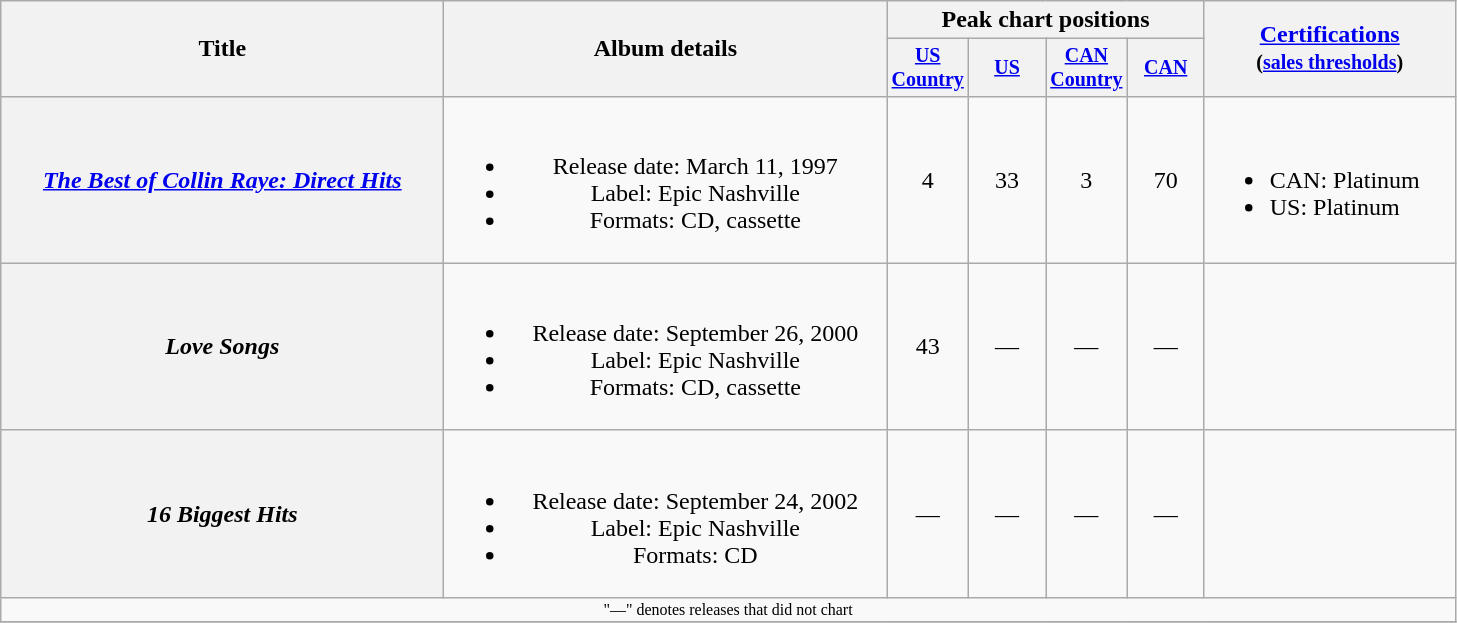<table class="wikitable plainrowheaders" style="text-align:center;">
<tr>
<th rowspan="2" style="width:18em;">Title</th>
<th rowspan="2" style="width:18em;">Album details</th>
<th colspan="4">Peak chart positions</th>
<th rowspan="2" style="width:10em;"><a href='#'>Certifications</a><br><small>(<a href='#'>sales thresholds</a>)</small></th>
</tr>
<tr style="font-size:smaller;">
<th width="45"><a href='#'>US Country</a><br></th>
<th width="45"><a href='#'>US</a><br></th>
<th width="45"><a href='#'>CAN Country</a><br></th>
<th width="45"><a href='#'>CAN</a><br></th>
</tr>
<tr>
<th scope="row"><em><a href='#'>The Best of Collin Raye: Direct Hits</a></em></th>
<td><br><ul><li>Release date: March 11, 1997</li><li>Label: Epic Nashville</li><li>Formats: CD, cassette</li></ul></td>
<td>4</td>
<td>33</td>
<td>3</td>
<td>70</td>
<td align="left"><br><ul><li>CAN: Platinum</li><li>US: Platinum</li></ul></td>
</tr>
<tr>
<th scope="row"><em>Love Songs</em></th>
<td><br><ul><li>Release date: September 26, 2000</li><li>Label: Epic Nashville</li><li>Formats: CD, cassette</li></ul></td>
<td>43</td>
<td>—</td>
<td>—</td>
<td>—</td>
<td></td>
</tr>
<tr>
<th scope="row"><em>16 Biggest Hits</em></th>
<td><br><ul><li>Release date: September 24, 2002</li><li>Label: Epic Nashville</li><li>Formats: CD</li></ul></td>
<td>—</td>
<td>—</td>
<td>—</td>
<td>—</td>
<td></td>
</tr>
<tr>
<td colspan="10" style="font-size:8pt">"—" denotes releases that did not chart</td>
</tr>
<tr>
</tr>
</table>
